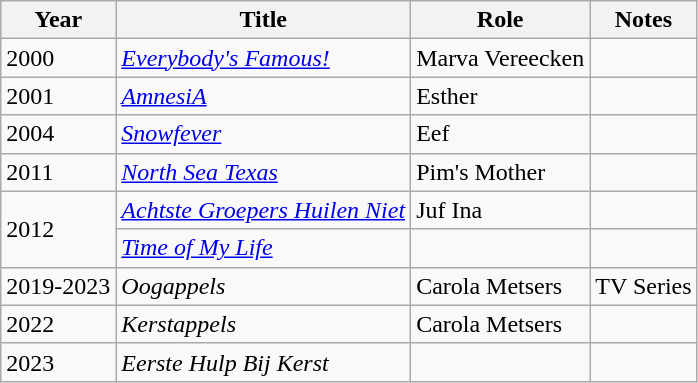<table class="wikitable sortable">
<tr>
<th>Year</th>
<th>Title</th>
<th>Role</th>
<th class="unsortable">Notes</th>
</tr>
<tr>
<td>2000</td>
<td><em><a href='#'>Everybody's Famous!</a></em></td>
<td>Marva Vereecken</td>
<td></td>
</tr>
<tr>
<td>2001</td>
<td><em><a href='#'>AmnesiA</a></em></td>
<td>Esther</td>
<td></td>
</tr>
<tr>
<td>2004</td>
<td><em><a href='#'>Snowfever</a></em></td>
<td>Eef</td>
<td></td>
</tr>
<tr>
<td>2011</td>
<td><em><a href='#'>North Sea Texas</a></em></td>
<td>Pim's Mother</td>
<td></td>
</tr>
<tr>
<td rowspan=2>2012</td>
<td><em><a href='#'>Achtste Groepers Huilen Niet</a></em></td>
<td>Juf Ina</td>
<td></td>
</tr>
<tr>
<td><em><a href='#'>Time of My Life</a></em></td>
<td></td>
<td></td>
</tr>
<tr>
<td>2019-2023</td>
<td><em>Oogappels</em></td>
<td>Carola Metsers</td>
<td>TV Series</td>
</tr>
<tr>
<td>2022</td>
<td><em>Kerstappels</em></td>
<td>Carola Metsers</td>
<td></td>
</tr>
<tr>
<td>2023</td>
<td><em>Eerste Hulp Bij Kerst</em></td>
<td></td>
<td></td>
</tr>
</table>
